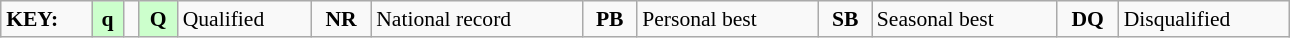<table class="wikitable" style="margin:0.5em auto; font-size:90%;position:relative;" width=68%>
<tr>
<td><strong>KEY:</strong></td>
<td bgcolor=ccffcc align=center><strong>q</strong></td>
<td></td>
<td bgcolor=ccffcc align=center><strong>Q</strong></td>
<td>Qualified</td>
<td align=center><strong>NR</strong></td>
<td>National record</td>
<td align=center><strong>PB</strong></td>
<td>Personal best</td>
<td align=center><strong>SB</strong></td>
<td>Seasonal best</td>
<td align=center><strong>DQ</strong></td>
<td>Disqualified</td>
</tr>
</table>
